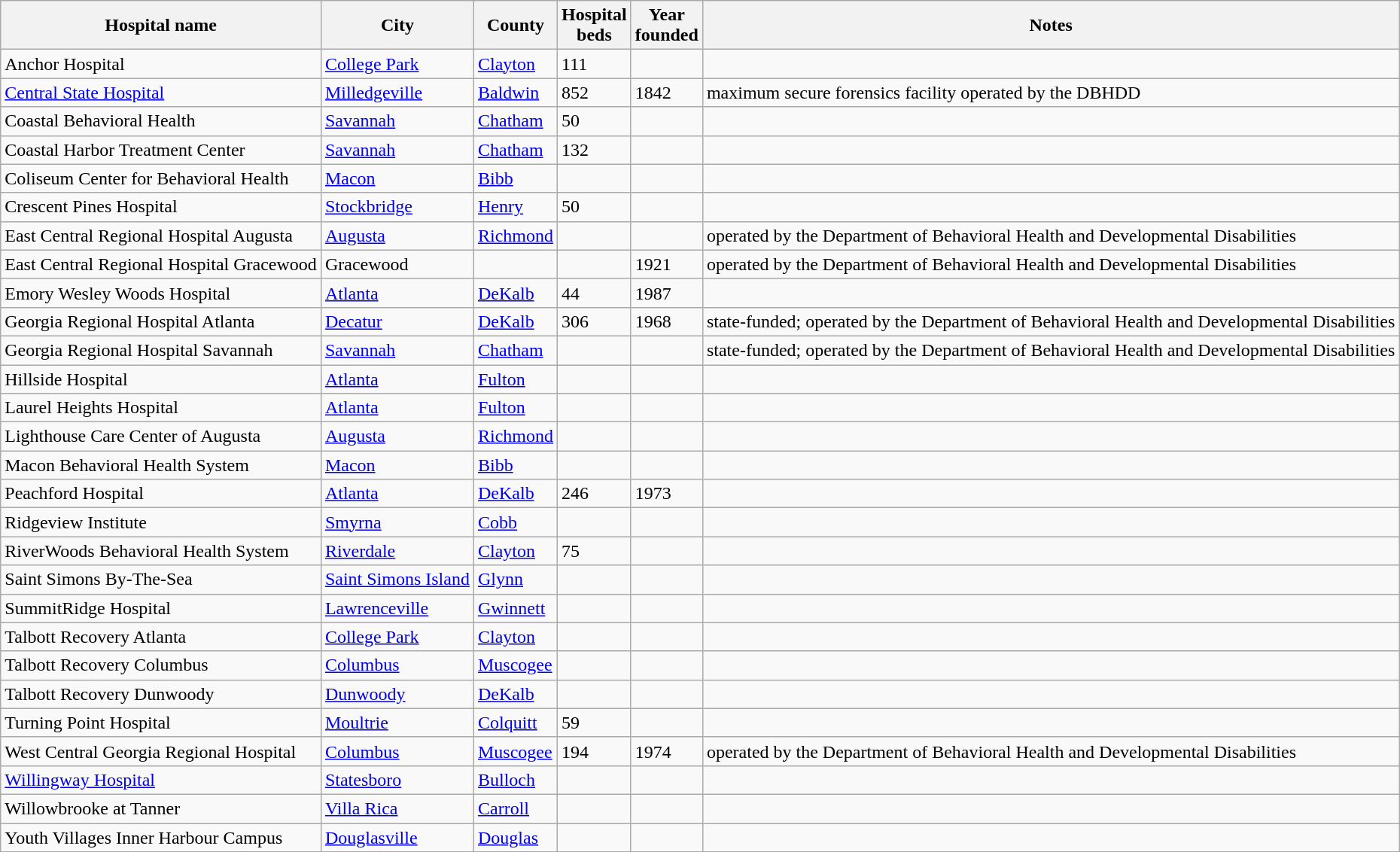<table class="wikitable sortable">
<tr>
<th>Hospital name</th>
<th>City</th>
<th>County</th>
<th>Hospital<br>beds</th>
<th>Year<br>founded</th>
<th>Notes</th>
</tr>
<tr>
<td>Anchor Hospital</td>
<td><a href='#'>College Park</a></td>
<td><a href='#'>Clayton</a></td>
<td>111</td>
<td></td>
<td></td>
</tr>
<tr>
<td><a href='#'>Central State Hospital</a></td>
<td><a href='#'>Milledgeville</a></td>
<td><a href='#'>Baldwin</a></td>
<td>852</td>
<td>1842</td>
<td>maximum secure forensics facility operated by the DBHDD</td>
</tr>
<tr>
<td>Coastal Behavioral Health</td>
<td><a href='#'>Savannah</a></td>
<td><a href='#'>Chatham</a></td>
<td>50</td>
<td></td>
<td></td>
</tr>
<tr>
<td>Coastal Harbor Treatment Center</td>
<td><a href='#'>Savannah</a></td>
<td><a href='#'>Chatham</a></td>
<td>132</td>
<td></td>
<td></td>
</tr>
<tr>
<td>Coliseum Center for Behavioral Health</td>
<td><a href='#'>Macon</a></td>
<td><a href='#'>Bibb</a></td>
<td></td>
<td></td>
<td></td>
</tr>
<tr>
<td>Crescent Pines Hospital</td>
<td><a href='#'>Stockbridge</a></td>
<td><a href='#'>Henry</a></td>
<td>50</td>
<td></td>
<td></td>
</tr>
<tr>
<td>East Central Regional Hospital Augusta</td>
<td><a href='#'>Augusta</a></td>
<td><a href='#'>Richmond</a></td>
<td></td>
<td></td>
<td>operated by the Department of Behavioral Health and Developmental Disabilities</td>
</tr>
<tr>
<td>East Central Regional Hospital Gracewood</td>
<td>Gracewood</td>
<td></td>
<td></td>
<td>1921</td>
<td>operated by the Department of Behavioral Health and Developmental Disabilities</td>
</tr>
<tr>
<td>Emory Wesley Woods Hospital</td>
<td><a href='#'>Atlanta</a></td>
<td><a href='#'>DeKalb</a></td>
<td>44</td>
<td>1987</td>
<td></td>
</tr>
<tr>
<td>Georgia Regional Hospital Atlanta</td>
<td><a href='#'>Decatur</a></td>
<td><a href='#'>DeKalb</a></td>
<td>306</td>
<td>1968</td>
<td>state-funded; operated by the Department of Behavioral Health and Developmental Disabilities</td>
</tr>
<tr>
<td>Georgia Regional Hospital Savannah</td>
<td><a href='#'>Savannah</a></td>
<td><a href='#'>Chatham</a></td>
<td></td>
<td></td>
<td>state-funded; operated by the Department of Behavioral Health and Developmental Disabilities</td>
</tr>
<tr>
<td>Hillside Hospital</td>
<td><a href='#'>Atlanta</a></td>
<td><a href='#'>Fulton</a></td>
<td></td>
<td></td>
<td></td>
</tr>
<tr Houston Medical Center || >
<td>Laurel Heights Hospital</td>
<td><a href='#'>Atlanta</a></td>
<td><a href='#'>Fulton</a></td>
<td></td>
<td></td>
<td></td>
</tr>
<tr>
<td>Lighthouse Care Center of Augusta</td>
<td><a href='#'>Augusta</a></td>
<td><a href='#'>Richmond</a></td>
<td></td>
<td></td>
<td></td>
</tr>
<tr>
<td>Macon Behavioral Health System</td>
<td><a href='#'>Macon</a></td>
<td><a href='#'>Bibb</a></td>
<td></td>
<td></td>
<td></td>
</tr>
<tr>
<td>Peachford Hospital</td>
<td><a href='#'>Atlanta</a></td>
<td><a href='#'>DeKalb</a></td>
<td>246</td>
<td>1973</td>
<td></td>
</tr>
<tr>
<td>Ridgeview Institute</td>
<td><a href='#'>Smyrna</a></td>
<td><a href='#'>Cobb</a></td>
<td></td>
<td></td>
<td></td>
</tr>
<tr>
<td>RiverWoods Behavioral Health System</td>
<td><a href='#'>Riverdale</a></td>
<td><a href='#'>Clayton</a></td>
<td>75</td>
<td></td>
<td></td>
</tr>
<tr>
<td>Saint Simons By-The-Sea</td>
<td><a href='#'>Saint Simons Island</a></td>
<td><a href='#'>Glynn</a></td>
<td></td>
<td></td>
<td></td>
</tr>
<tr>
<td>SummitRidge Hospital</td>
<td><a href='#'>Lawrenceville</a></td>
<td><a href='#'>Gwinnett</a></td>
<td></td>
<td></td>
<td></td>
</tr>
<tr>
<td>Talbott Recovery Atlanta</td>
<td><a href='#'>College Park</a></td>
<td><a href='#'>Clayton</a></td>
<td></td>
<td></td>
<td></td>
</tr>
<tr>
<td>Talbott Recovery Columbus</td>
<td><a href='#'>Columbus</a></td>
<td><a href='#'>Muscogee</a></td>
<td></td>
<td></td>
<td></td>
</tr>
<tr>
<td>Talbott Recovery Dunwoody</td>
<td><a href='#'>Dunwoody</a></td>
<td><a href='#'>DeKalb</a></td>
<td></td>
<td></td>
<td></td>
</tr>
<tr>
<td>Turning Point Hospital</td>
<td><a href='#'>Moultrie</a></td>
<td><a href='#'>Colquitt</a></td>
<td>59</td>
<td></td>
<td></td>
</tr>
<tr>
<td>West Central Georgia Regional Hospital</td>
<td><a href='#'>Columbus</a></td>
<td><a href='#'>Muscogee</a></td>
<td>194</td>
<td>1974</td>
<td>operated by the Department of Behavioral Health and Developmental Disabilities</td>
</tr>
<tr>
<td><a href='#'>Willingway Hospital</a></td>
<td><a href='#'>Statesboro</a></td>
<td><a href='#'>Bulloch</a></td>
<td></td>
<td></td>
<td></td>
</tr>
<tr>
<td>Willowbrooke at Tanner</td>
<td><a href='#'>Villa Rica</a></td>
<td><a href='#'>Carroll</a></td>
<td></td>
<td></td>
<td></td>
</tr>
<tr>
<td>Youth Villages Inner Harbour Campus</td>
<td><a href='#'>Douglasville</a></td>
<td><a href='#'>Douglas</a></td>
<td></td>
<td></td>
<td></td>
</tr>
</table>
